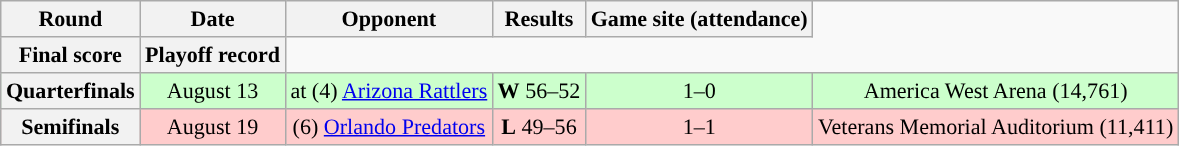<table class="wikitable" style="font-size: 92%;" "align=center">
<tr>
<th>Round</th>
<th>Date</th>
<th>Opponent</th>
<th>Results</th>
<th>Game site (attendance)</th>
</tr>
<tr>
<th>Final score</th>
<th>Playoff record</th>
</tr>
<tr style="background:#cfc">
<th>Quarterfinals</th>
<td style="text-align:center;">August 13</td>
<td style="text-align:center;">at (4) <a href='#'>Arizona Rattlers</a></td>
<td style="text-align:center;"><strong>W</strong> 56–52</td>
<td style="text-align:center;">1–0</td>
<td style="text-align:center;">America West Arena (14,761)</td>
</tr>
<tr style="background:#fcc">
<th>Semifinals</th>
<td style="text-align:center;">August 19</td>
<td style="text-align:center;">(6) <a href='#'>Orlando Predators</a></td>
<td style="text-align:center;"><strong>L</strong> 49–56</td>
<td style="text-align:center;">1–1</td>
<td style="text-align:center;">Veterans Memorial Auditorium (11,411)</td>
</tr>
</table>
